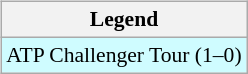<table>
<tr valign=top>
<td><br><table class=wikitable style=font-size:90%>
<tr>
<th>Legend</th>
</tr>
<tr bgcolor=cffcff>
<td>ATP Challenger Tour (1–0)</td>
</tr>
</table>
</td>
<td></td>
</tr>
</table>
